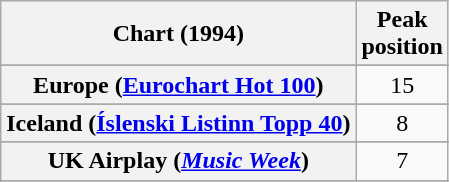<table class="wikitable sortable plainrowheaders" style="text-align:center">
<tr>
<th>Chart (1994)</th>
<th>Peak<br>position</th>
</tr>
<tr>
</tr>
<tr>
</tr>
<tr>
</tr>
<tr>
</tr>
<tr>
</tr>
<tr>
<th scope="row">Europe (<a href='#'>Eurochart Hot 100</a>)</th>
<td>15</td>
</tr>
<tr>
</tr>
<tr>
<th scope="row">Iceland (<a href='#'>Íslenski Listinn Topp 40</a>)</th>
<td>8</td>
</tr>
<tr>
</tr>
<tr>
</tr>
<tr>
</tr>
<tr>
</tr>
<tr>
</tr>
<tr>
</tr>
<tr>
</tr>
<tr>
<th scope="row">UK Airplay (<em><a href='#'>Music Week</a></em>)</th>
<td>7</td>
</tr>
<tr>
</tr>
<tr>
</tr>
<tr>
</tr>
<tr>
</tr>
</table>
